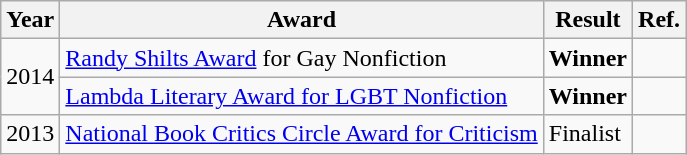<table class="wikitable">
<tr>
<th>Year</th>
<th>Award</th>
<th>Result</th>
<th>Ref.</th>
</tr>
<tr>
<td rowspan="2">2014</td>
<td><a href='#'>Randy Shilts Award</a> for Gay Nonfiction</td>
<td><strong>Winner</strong></td>
<td></td>
</tr>
<tr>
<td><a href='#'>Lambda Literary Award for LGBT Nonfiction</a></td>
<td><strong>Winner</strong></td>
<td></td>
</tr>
<tr>
<td>2013</td>
<td><a href='#'>National Book Critics Circle Award for Criticism</a></td>
<td>Finalist</td>
<td></td>
</tr>
</table>
